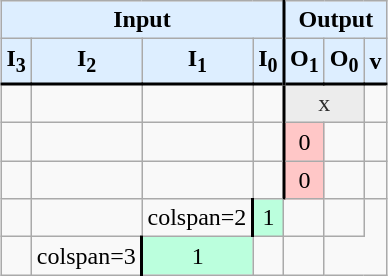<table class="wikitable" style="margin:1em auto 1em auto; text-align:center;">
<tr style="background:#def; font-weight:bold">
<td colspan=4>Input</td>
<td colspan=3 style="border-left:2px solid #000;">Output</td>
</tr>
<tr style="border-bottom:2px solid #000; background:#def; font-weight:bold">
<td>I<sub>3</sub></td>
<td>I<sub>2</sub></td>
<td>I<sub>1</sub></td>
<td>I<sub>0</sub></td>
<td style="border-left:2px solid #000;">O<sub>1</sub></td>
<td>O<sub>0</sub></td>
<td>v</td>
</tr>
<tr>
<td></td>
<td></td>
<td></td>
<td></td>
<td colspan=2 style="background: #ececec; color: #2C2C2C; border-left:2px solid #000;">x</td>
<td></td>
</tr>
<tr>
<td></td>
<td></td>
<td></td>
<td></td>
<td style="background: #FFC7C7; color: black; border-left:2px solid #000;">0</td>
<td></td>
<td></td>
</tr>
<tr>
<td></td>
<td></td>
<td></td>
<td></td>
<td style="background: #FFC7C7; color: black; border-left:2px solid #000;">0</td>
<td></td>
<td></td>
</tr>
<tr>
<td></td>
<td></td>
<td>colspan=2 </td>
<td style="background:#bfd; color:black; border-left:2px solid #000;">1</td>
<td></td>
<td></td>
</tr>
<tr>
<td></td>
<td>colspan=3 </td>
<td style="background:#bfd; color:black; border-left:2px solid #000;">1</td>
<td></td>
<td></td>
</tr>
</table>
